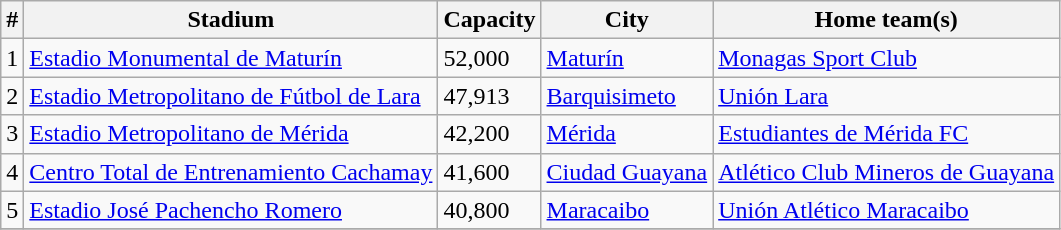<table class="wikitable sortable">
<tr>
<th>#</th>
<th>Stadium</th>
<th>Capacity</th>
<th>City</th>
<th>Home team(s)</th>
</tr>
<tr>
<td>1</td>
<td><a href='#'>Estadio Monumental de Maturín</a></td>
<td>52,000</td>
<td><a href='#'>Maturín</a></td>
<td><a href='#'>Monagas Sport Club</a></td>
</tr>
<tr>
<td>2</td>
<td><a href='#'>Estadio Metropolitano de Fútbol de Lara</a></td>
<td>47,913</td>
<td><a href='#'>Barquisimeto</a></td>
<td><a href='#'>Unión Lara</a></td>
</tr>
<tr>
<td>3</td>
<td><a href='#'>Estadio Metropolitano de Mérida</a></td>
<td>42,200</td>
<td><a href='#'>Mérida</a></td>
<td><a href='#'>Estudiantes de Mérida FC</a></td>
</tr>
<tr>
<td>4</td>
<td><a href='#'>Centro Total de Entrenamiento Cachamay</a></td>
<td>41,600</td>
<td><a href='#'>Ciudad Guayana</a></td>
<td><a href='#'>Atlético Club Mineros de Guayana</a></td>
</tr>
<tr>
<td>5</td>
<td><a href='#'>Estadio José Pachencho Romero</a></td>
<td>40,800</td>
<td><a href='#'>Maracaibo</a></td>
<td><a href='#'>Unión Atlético Maracaibo</a></td>
</tr>
<tr>
</tr>
</table>
